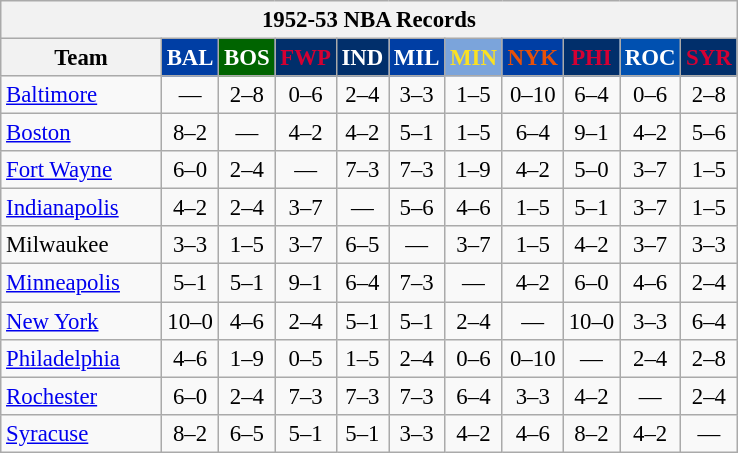<table class="wikitable" style="font-size:95%; text-align:center;">
<tr>
<th colspan=11>1952-53 NBA Records</th>
</tr>
<tr>
<th width=100>Team</th>
<th style="background:#003EA4;color:#FFFFFF;width=35">BAL</th>
<th style="background:#006400;color:#FFFFFF;width=35">BOS</th>
<th style="background:#012F6B;color:#D40032;width=35">FWP</th>
<th style="background:#012F6B;color:#FFFFFF;width=35">IND</th>
<th style="background:#003EA4;color:#FFFFFF;width=35">MIL</th>
<th style="background:#7BA4DB;color:#FBE122;width=35">MIN</th>
<th style="background:#003EA4;color:#E85109;width=35">NYK</th>
<th style="background:#012F6B;color:#D50033;width=35">PHI</th>
<th style="background:#0050B0;color:#FFFFFF;width=35">ROC</th>
<th style="background:#012F6B;color:#D50033;width=35">SYR</th>
</tr>
<tr>
<td style="text-align:left;"><a href='#'>Baltimore</a></td>
<td>—</td>
<td>2–8</td>
<td>0–6</td>
<td>2–4</td>
<td>3–3</td>
<td>1–5</td>
<td>0–10</td>
<td>6–4</td>
<td>0–6</td>
<td>2–8</td>
</tr>
<tr>
<td style="text-align:left;"><a href='#'>Boston</a></td>
<td>8–2</td>
<td>—</td>
<td>4–2</td>
<td>4–2</td>
<td>5–1</td>
<td>1–5</td>
<td>6–4</td>
<td>9–1</td>
<td>4–2</td>
<td>5–6</td>
</tr>
<tr>
<td style="text-align:left;"><a href='#'>Fort Wayne</a></td>
<td>6–0</td>
<td>2–4</td>
<td>—</td>
<td>7–3</td>
<td>7–3</td>
<td>1–9</td>
<td>4–2</td>
<td>5–0</td>
<td>3–7</td>
<td>1–5</td>
</tr>
<tr>
<td style="text-align:left;"><a href='#'>Indianapolis</a></td>
<td>4–2</td>
<td>2–4</td>
<td>3–7</td>
<td>—</td>
<td>5–6</td>
<td>4–6</td>
<td>1–5</td>
<td>5–1</td>
<td>3–7</td>
<td>1–5</td>
</tr>
<tr>
<td style="text-align:left;">Milwaukee</td>
<td>3–3</td>
<td>1–5</td>
<td>3–7</td>
<td>6–5</td>
<td>—</td>
<td>3–7</td>
<td>1–5</td>
<td>4–2</td>
<td>3–7</td>
<td>3–3</td>
</tr>
<tr>
<td style="text-align:left;"><a href='#'>Minneapolis</a></td>
<td>5–1</td>
<td>5–1</td>
<td>9–1</td>
<td>6–4</td>
<td>7–3</td>
<td>—</td>
<td>4–2</td>
<td>6–0</td>
<td>4–6</td>
<td>2–4</td>
</tr>
<tr>
<td style="text-align:left;"><a href='#'>New York</a></td>
<td>10–0</td>
<td>4–6</td>
<td>2–4</td>
<td>5–1</td>
<td>5–1</td>
<td>2–4</td>
<td>—</td>
<td>10–0</td>
<td>3–3</td>
<td>6–4</td>
</tr>
<tr>
<td style="text-align:left;"><a href='#'>Philadelphia</a></td>
<td>4–6</td>
<td>1–9</td>
<td>0–5</td>
<td>1–5</td>
<td>2–4</td>
<td>0–6</td>
<td>0–10</td>
<td>—</td>
<td>2–4</td>
<td>2–8</td>
</tr>
<tr>
<td style="text-align:left;"><a href='#'>Rochester</a></td>
<td>6–0</td>
<td>2–4</td>
<td>7–3</td>
<td>7–3</td>
<td>7–3</td>
<td>6–4</td>
<td>3–3</td>
<td>4–2</td>
<td>—</td>
<td>2–4</td>
</tr>
<tr>
<td style="text-align:left;"><a href='#'>Syracuse</a></td>
<td>8–2</td>
<td>6–5</td>
<td>5–1</td>
<td>5–1</td>
<td>3–3</td>
<td>4–2</td>
<td>4–6</td>
<td>8–2</td>
<td>4–2</td>
<td>—</td>
</tr>
</table>
